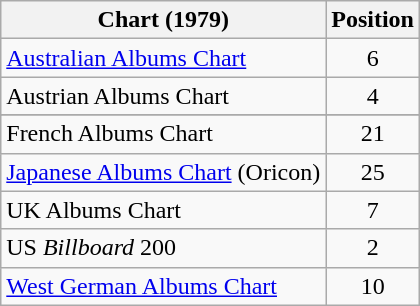<table class="wikitable sortable" style="text-align:center;">
<tr>
<th>Chart (1979)</th>
<th>Position</th>
</tr>
<tr>
<td align="left"><a href='#'>Australian Albums Chart</a></td>
<td>6</td>
</tr>
<tr>
<td align="left">Austrian Albums Chart</td>
<td>4</td>
</tr>
<tr>
</tr>
<tr>
<td align="left">French Albums Chart</td>
<td>21</td>
</tr>
<tr>
<td align="left"><a href='#'>Japanese Albums Chart</a> (Oricon)</td>
<td>25</td>
</tr>
<tr>
<td align="left">UK Albums Chart</td>
<td>7</td>
</tr>
<tr>
<td align="left">US <em>Billboard</em> 200</td>
<td>2</td>
</tr>
<tr>
<td align="left"><a href='#'>West German Albums Chart</a></td>
<td>10</td>
</tr>
</table>
